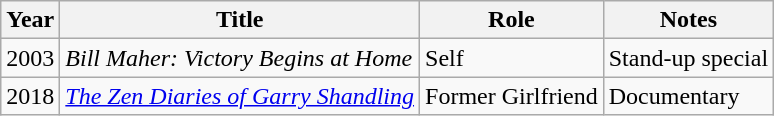<table class="wikitable sortable">
<tr>
<th>Year</th>
<th>Title</th>
<th>Role</th>
<th>Notes</th>
</tr>
<tr>
<td>2003</td>
<td><em>Bill Maher: Victory Begins at Home</em></td>
<td>Self</td>
<td>Stand-up special</td>
</tr>
<tr>
<td>2018</td>
<td><em><a href='#'>The Zen Diaries of Garry Shandling</a></em></td>
<td>Former Girlfriend</td>
<td>Documentary</td>
</tr>
</table>
